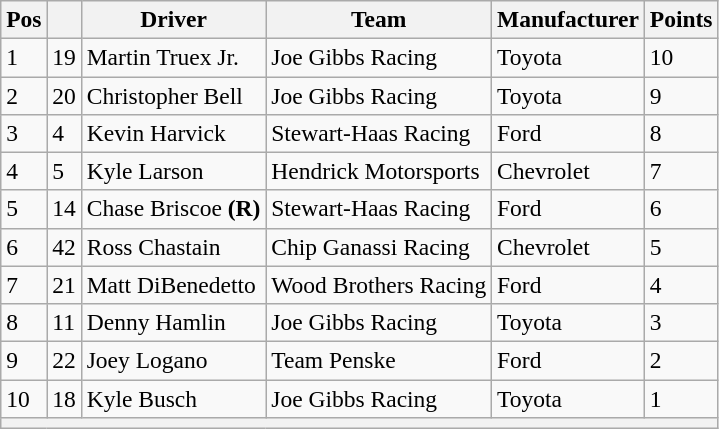<table class="wikitable" style="font-size:98%">
<tr>
<th>Pos</th>
<th></th>
<th>Driver</th>
<th>Team</th>
<th>Manufacturer</th>
<th>Points</th>
</tr>
<tr>
<td>1</td>
<td>19</td>
<td>Martin Truex Jr.</td>
<td>Joe Gibbs Racing</td>
<td>Toyota</td>
<td>10</td>
</tr>
<tr>
<td>2</td>
<td>20</td>
<td>Christopher Bell</td>
<td>Joe Gibbs Racing</td>
<td>Toyota</td>
<td>9</td>
</tr>
<tr>
<td>3</td>
<td>4</td>
<td>Kevin Harvick</td>
<td>Stewart-Haas Racing</td>
<td>Ford</td>
<td>8</td>
</tr>
<tr>
<td>4</td>
<td>5</td>
<td>Kyle Larson</td>
<td>Hendrick Motorsports</td>
<td>Chevrolet</td>
<td>7</td>
</tr>
<tr>
<td>5</td>
<td>14</td>
<td>Chase Briscoe <strong>(R)</strong></td>
<td>Stewart-Haas Racing</td>
<td>Ford</td>
<td>6</td>
</tr>
<tr>
<td>6</td>
<td>42</td>
<td>Ross Chastain</td>
<td>Chip Ganassi Racing</td>
<td>Chevrolet</td>
<td>5</td>
</tr>
<tr>
<td>7</td>
<td>21</td>
<td>Matt DiBenedetto</td>
<td>Wood Brothers Racing</td>
<td>Ford</td>
<td>4</td>
</tr>
<tr>
<td>8</td>
<td>11</td>
<td>Denny Hamlin</td>
<td>Joe Gibbs Racing</td>
<td>Toyota</td>
<td>3</td>
</tr>
<tr>
<td>9</td>
<td>22</td>
<td>Joey Logano</td>
<td>Team Penske</td>
<td>Ford</td>
<td>2</td>
</tr>
<tr>
<td>10</td>
<td>18</td>
<td>Kyle Busch</td>
<td>Joe Gibbs Racing</td>
<td>Toyota</td>
<td>1</td>
</tr>
<tr>
<th colspan="6"></th>
</tr>
</table>
